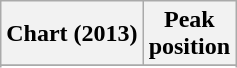<table class="wikitable sortable plainrowheaders" style="text-align:center">
<tr>
<th scope="col">Chart (2013)</th>
<th scope="col">Peak<br>position</th>
</tr>
<tr>
</tr>
<tr>
</tr>
<tr>
</tr>
<tr>
</tr>
<tr>
</tr>
<tr>
</tr>
<tr>
</tr>
<tr>
</tr>
<tr>
</tr>
</table>
